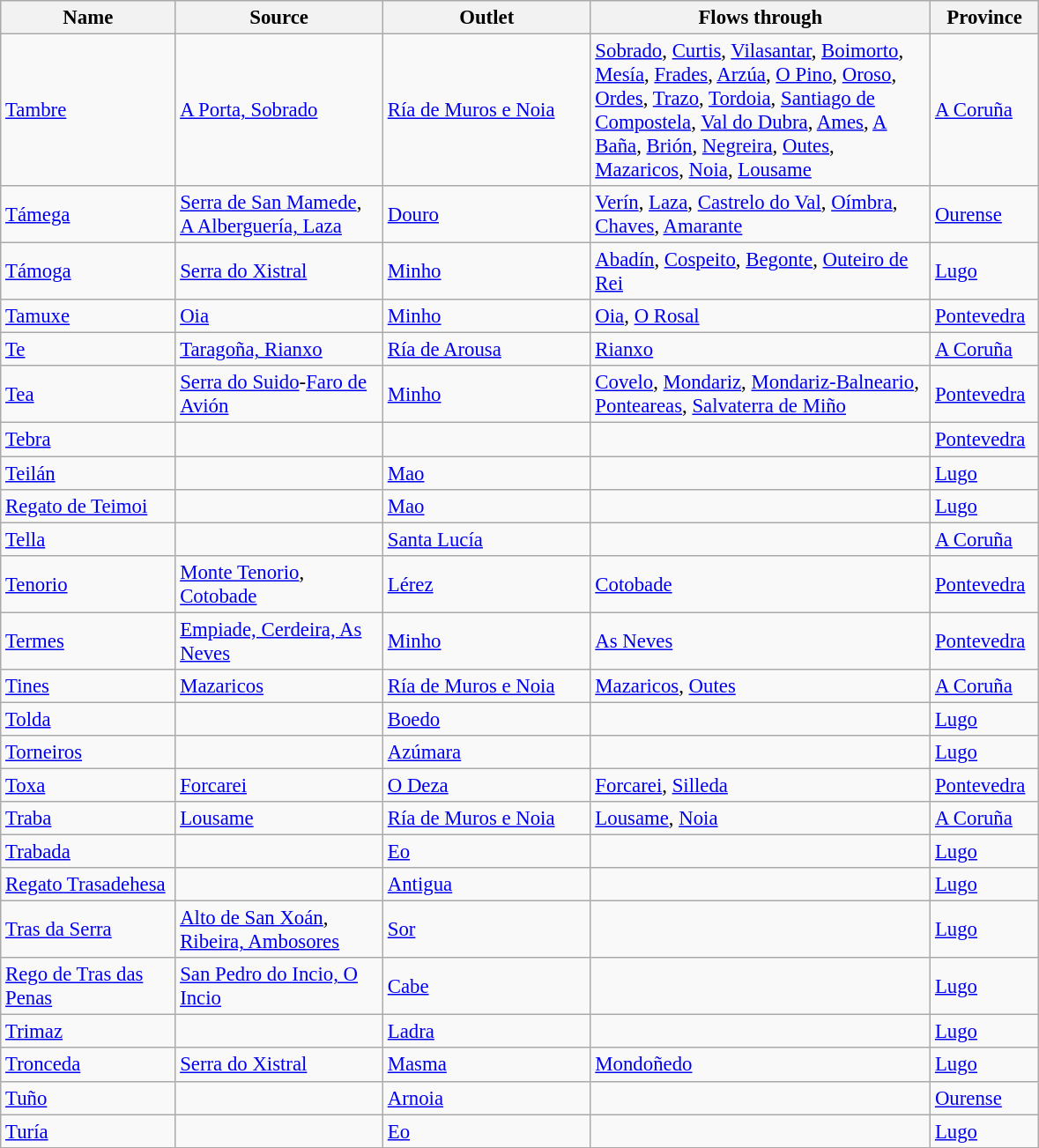<table class="wikitable sortable" style="font-size:95%;">
<tr>
<th width="125">Name</th>
<th width="150">Source</th>
<th width="150">Outlet</th>
<th width="250">Flows through</th>
<th width="75">Province</th>
</tr>
<tr>
<td><a href='#'>Tambre</a></td>
<td><a href='#'>A Porta, Sobrado</a></td>
<td><a href='#'>Ría de Muros e Noia</a></td>
<td><a href='#'>Sobrado</a>, <a href='#'>Curtis</a>, <a href='#'>Vilasantar</a>, <a href='#'>Boimorto</a>, <a href='#'>Mesía</a>, <a href='#'>Frades</a>, <a href='#'>Arzúa</a>, <a href='#'>O Pino</a>, <a href='#'>Oroso</a>, <a href='#'>Ordes</a>, <a href='#'>Trazo</a>, <a href='#'>Tordoia</a>, <a href='#'>Santiago de Compostela</a>, <a href='#'>Val do Dubra</a>, <a href='#'>Ames</a>, <a href='#'>A Baña</a>, <a href='#'>Brión</a>, <a href='#'>Negreira</a>, <a href='#'>Outes</a>, <a href='#'>Mazaricos</a>, <a href='#'>Noia</a>, <a href='#'>Lousame</a></td>
<td><a href='#'>A Coruña</a></td>
</tr>
<tr>
<td><a href='#'>Támega</a></td>
<td><a href='#'>Serra de San Mamede</a>, <a href='#'>A Alberguería, Laza</a></td>
<td><a href='#'>Douro</a></td>
<td><a href='#'>Verín</a>, <a href='#'>Laza</a>, <a href='#'>Castrelo do Val</a>, <a href='#'>Oímbra</a>, <a href='#'>Chaves</a>, <a href='#'>Amarante</a></td>
<td><a href='#'>Ourense</a></td>
</tr>
<tr>
<td><a href='#'>Támoga</a></td>
<td><a href='#'>Serra do Xistral</a></td>
<td><a href='#'>Minho</a></td>
<td><a href='#'>Abadín</a>, <a href='#'>Cospeito</a>, <a href='#'>Begonte</a>, <a href='#'>Outeiro de Rei</a></td>
<td><a href='#'>Lugo</a></td>
</tr>
<tr>
<td><a href='#'>Tamuxe</a></td>
<td><a href='#'>Oia</a></td>
<td><a href='#'>Minho</a></td>
<td><a href='#'>Oia</a>, <a href='#'>O Rosal</a></td>
<td><a href='#'>Pontevedra</a></td>
</tr>
<tr>
<td><a href='#'>Te</a></td>
<td><a href='#'>Taragoña, Rianxo</a></td>
<td><a href='#'>Ría de Arousa</a></td>
<td><a href='#'>Rianxo</a></td>
<td><a href='#'>A Coruña</a></td>
</tr>
<tr>
<td><a href='#'>Tea</a></td>
<td><a href='#'>Serra do Suido</a>-<a href='#'>Faro de Avión</a></td>
<td><a href='#'>Minho</a></td>
<td><a href='#'>Covelo</a>, <a href='#'>Mondariz</a>, <a href='#'>Mondariz-Balneario</a>, <a href='#'>Ponteareas</a>, <a href='#'>Salvaterra de Miño</a></td>
<td><a href='#'>Pontevedra</a></td>
</tr>
<tr>
<td><a href='#'>Tebra</a></td>
<td></td>
<td></td>
<td></td>
<td><a href='#'>Pontevedra</a></td>
</tr>
<tr>
<td><a href='#'>Teilán</a></td>
<td></td>
<td><a href='#'>Mao</a></td>
<td></td>
<td><a href='#'>Lugo</a></td>
</tr>
<tr>
<td><a href='#'>Regato de Teimoi</a></td>
<td></td>
<td><a href='#'>Mao</a></td>
<td></td>
<td><a href='#'>Lugo</a></td>
</tr>
<tr>
<td><a href='#'>Tella</a></td>
<td></td>
<td><a href='#'>Santa Lucía</a></td>
<td></td>
<td><a href='#'>A Coruña</a></td>
</tr>
<tr>
<td><a href='#'>Tenorio</a></td>
<td><a href='#'>Monte Tenorio</a>, <a href='#'>Cotobade</a></td>
<td><a href='#'>Lérez</a></td>
<td><a href='#'>Cotobade</a></td>
<td><a href='#'>Pontevedra</a></td>
</tr>
<tr>
<td><a href='#'>Termes</a></td>
<td><a href='#'>Empiade, Cerdeira, As Neves</a></td>
<td><a href='#'>Minho</a></td>
<td><a href='#'>As Neves</a></td>
<td><a href='#'>Pontevedra</a></td>
</tr>
<tr>
<td><a href='#'>Tines</a></td>
<td><a href='#'>Mazaricos</a></td>
<td><a href='#'>Ría de Muros e Noia</a></td>
<td><a href='#'>Mazaricos</a>, <a href='#'>Outes</a></td>
<td><a href='#'>A Coruña</a></td>
</tr>
<tr>
<td><a href='#'>Tolda</a></td>
<td></td>
<td><a href='#'>Boedo</a></td>
<td></td>
<td><a href='#'>Lugo</a></td>
</tr>
<tr>
<td><a href='#'>Torneiros</a></td>
<td></td>
<td><a href='#'>Azúmara</a></td>
<td></td>
<td><a href='#'>Lugo</a></td>
</tr>
<tr>
<td><a href='#'>Toxa</a></td>
<td><a href='#'>Forcarei</a></td>
<td><a href='#'>O Deza</a></td>
<td><a href='#'>Forcarei</a>, <a href='#'>Silleda</a></td>
<td><a href='#'>Pontevedra</a></td>
</tr>
<tr>
<td><a href='#'>Traba</a></td>
<td><a href='#'>Lousame</a></td>
<td><a href='#'>Ría de Muros e Noia</a></td>
<td><a href='#'>Lousame</a>, <a href='#'>Noia</a></td>
<td><a href='#'>A Coruña</a></td>
</tr>
<tr>
<td><a href='#'>Trabada</a></td>
<td></td>
<td><a href='#'>Eo</a></td>
<td></td>
<td><a href='#'>Lugo</a></td>
</tr>
<tr>
<td><a href='#'>Regato Trasadehesa</a></td>
<td></td>
<td><a href='#'>Antigua</a></td>
<td></td>
<td><a href='#'>Lugo</a></td>
</tr>
<tr>
<td><a href='#'>Tras da Serra</a></td>
<td><a href='#'>Alto de San Xoán</a>, <a href='#'>Ribeira, Ambosores</a></td>
<td><a href='#'>Sor</a></td>
<td></td>
<td><a href='#'>Lugo</a></td>
</tr>
<tr>
<td><a href='#'>Rego de Tras das Penas</a></td>
<td><a href='#'>San Pedro do Incio, O Incio</a></td>
<td><a href='#'>Cabe</a></td>
<td></td>
<td><a href='#'>Lugo</a></td>
</tr>
<tr>
<td><a href='#'>Trimaz</a></td>
<td></td>
<td><a href='#'>Ladra</a></td>
<td></td>
<td><a href='#'>Lugo</a></td>
</tr>
<tr>
<td><a href='#'>Tronceda</a></td>
<td><a href='#'>Serra do Xistral</a></td>
<td><a href='#'>Masma</a></td>
<td><a href='#'>Mondoñedo</a></td>
<td><a href='#'>Lugo</a></td>
</tr>
<tr>
<td><a href='#'>Tuño</a></td>
<td></td>
<td><a href='#'>Arnoia</a></td>
<td></td>
<td><a href='#'>Ourense</a></td>
</tr>
<tr>
<td><a href='#'>Turía</a></td>
<td></td>
<td><a href='#'>Eo</a></td>
<td></td>
<td><a href='#'>Lugo</a></td>
</tr>
<tr>
</tr>
</table>
